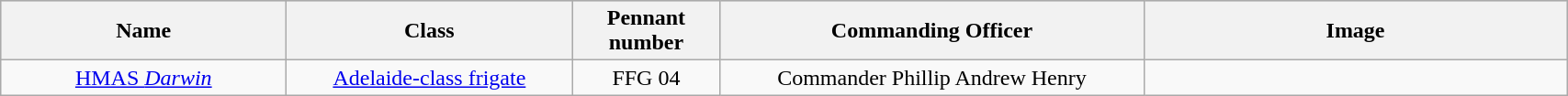<table class="wikitable" style="text-align:center">
<tr style="background:#cccccc">
<th scope="col" style="width: 200px;">Name</th>
<th scope="col" style="width: 200px;">Class</th>
<th scope="col" style="width: 100px;">Pennant number</th>
<th scope="col" style="width: 300px;">Commanding Officer</th>
<th scope="col" style="width: 300px;">Image</th>
</tr>
<tr>
<td><a href='#'>HMAS <em>Darwin</em></a></td>
<td><a href='#'>Adelaide-class frigate</a></td>
<td>FFG 04</td>
<td>Commander Phillip Andrew Henry</td>
<td></td>
</tr>
</table>
